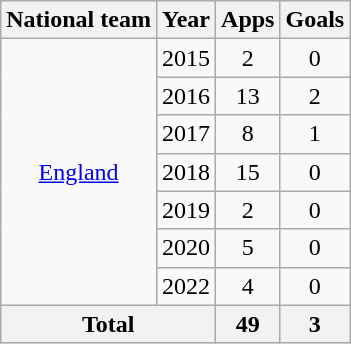<table class="wikitable" style="text-align: center;">
<tr>
<th>National team</th>
<th>Year</th>
<th>Apps</th>
<th>Goals</th>
</tr>
<tr>
<td rowspan="7"><a href='#'>England</a></td>
<td>2015</td>
<td>2</td>
<td>0</td>
</tr>
<tr>
<td>2016</td>
<td>13</td>
<td>2</td>
</tr>
<tr>
<td>2017</td>
<td>8</td>
<td>1</td>
</tr>
<tr>
<td>2018</td>
<td>15</td>
<td>0</td>
</tr>
<tr>
<td>2019</td>
<td>2</td>
<td>0</td>
</tr>
<tr>
<td>2020</td>
<td>5</td>
<td>0</td>
</tr>
<tr>
<td>2022</td>
<td>4</td>
<td>0</td>
</tr>
<tr>
<th colspan="2">Total</th>
<th>49</th>
<th>3</th>
</tr>
</table>
